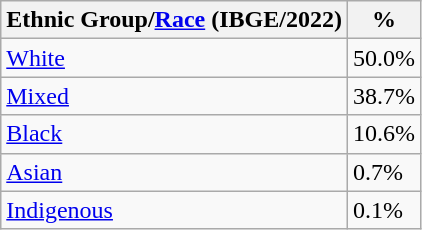<table class="wikitable">
<tr>
<th>Ethnic Group/<a href='#'>Race</a> (IBGE/2022)</th>
<th>%</th>
</tr>
<tr>
<td><a href='#'>White</a></td>
<td>50.0%</td>
</tr>
<tr>
<td><a href='#'>Mixed</a></td>
<td>38.7%</td>
</tr>
<tr>
<td><a href='#'>Black</a></td>
<td>10.6%</td>
</tr>
<tr>
<td><a href='#'>Asian</a></td>
<td>0.7%</td>
</tr>
<tr>
<td><a href='#'>Indigenous</a></td>
<td>0.1%</td>
</tr>
</table>
